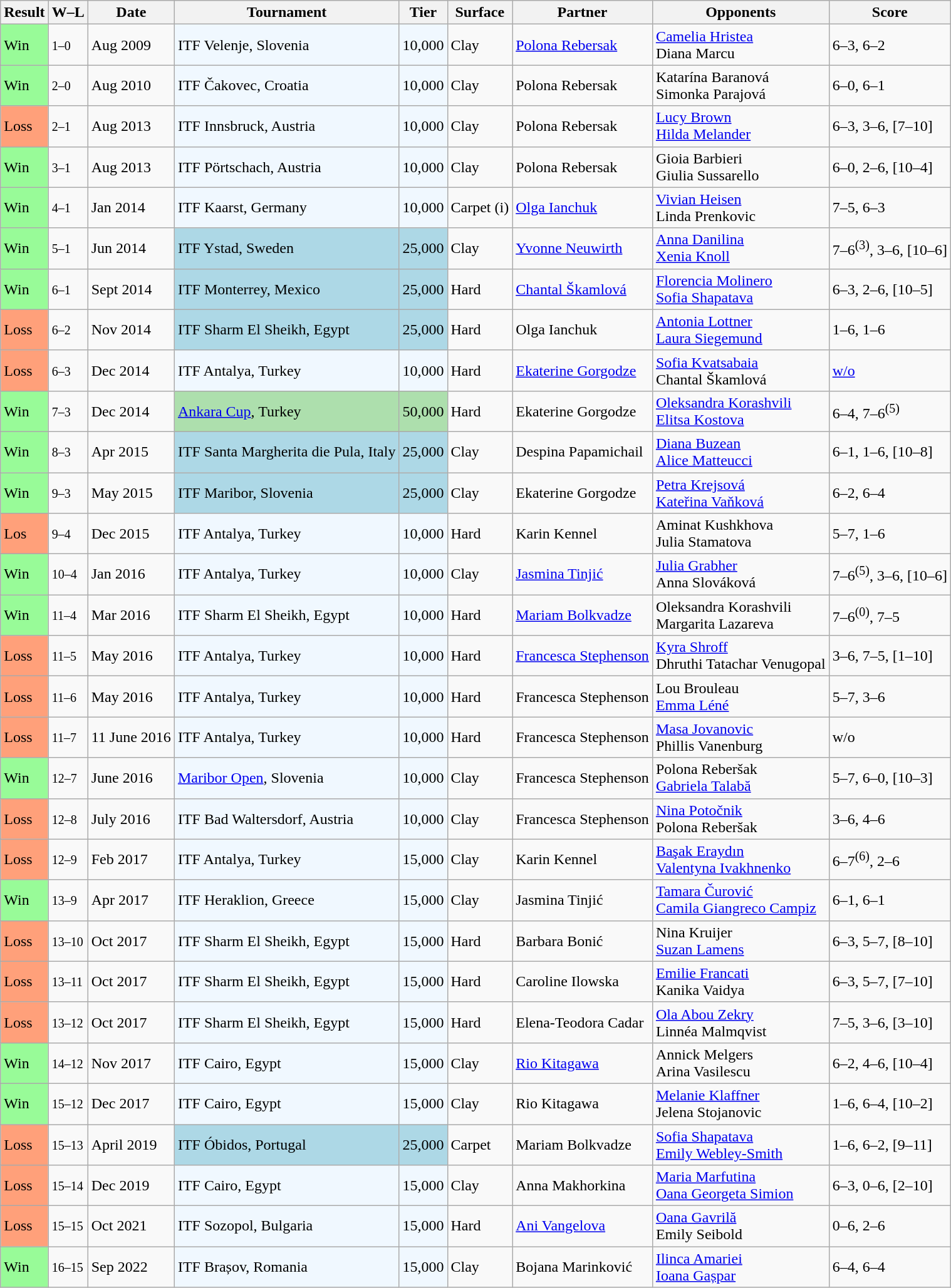<table class="sortable wikitable">
<tr>
<th>Result</th>
<th class="unsortable">W–L</th>
<th>Date</th>
<th>Tournament</th>
<th>Tier</th>
<th>Surface</th>
<th>Partner</th>
<th>Opponents</th>
<th class="unsortable">Score</th>
</tr>
<tr>
<td style="background:#98fb98;">Win</td>
<td><small>1–0</small></td>
<td>Aug 2009</td>
<td style="background:#f0f8ff;">ITF Velenje, Slovenia</td>
<td style="background:#f0f8ff;">10,000</td>
<td>Clay</td>
<td> <a href='#'>Polona Rebersak</a></td>
<td> <a href='#'>Camelia Hristea</a> <br>  Diana Marcu</td>
<td>6–3, 6–2</td>
</tr>
<tr>
<td style="background:#98fb98;">Win</td>
<td><small>2–0</small></td>
<td>Aug 2010</td>
<td style="background:#f0f8ff;">ITF Čakovec, Croatia</td>
<td style="background:#f0f8ff;">10,000</td>
<td>Clay</td>
<td> Polona Rebersak</td>
<td> Katarína Baranová <br>  Simonka Parajová</td>
<td>6–0, 6–1</td>
</tr>
<tr>
<td style="background:#ffa07a;">Loss</td>
<td><small>2–1</small></td>
<td>Aug 2013</td>
<td style="background:#f0f8ff;">ITF Innsbruck, Austria</td>
<td style="background:#f0f8ff;">10,000</td>
<td>Clay</td>
<td> Polona Rebersak</td>
<td> <a href='#'>Lucy Brown</a> <br>  <a href='#'>Hilda Melander</a></td>
<td>6–3, 3–6, [7–10]</td>
</tr>
<tr>
<td style="background:#98fb98;">Win</td>
<td><small>3–1</small></td>
<td>Aug 2013</td>
<td style="background:#f0f8ff;">ITF Pörtschach, Austria</td>
<td style="background:#f0f8ff;">10,000</td>
<td>Clay</td>
<td> Polona Rebersak</td>
<td> Gioia Barbieri <br>  Giulia Sussarello</td>
<td>6–0, 2–6, [10–4]</td>
</tr>
<tr>
<td style="background:#98fb98;">Win</td>
<td><small>4–1</small></td>
<td>Jan 2014</td>
<td style="background:#f0f8ff;">ITF Kaarst, Germany</td>
<td style="background:#f0f8ff;">10,000</td>
<td>Carpet (i)</td>
<td> <a href='#'>Olga Ianchuk</a></td>
<td> <a href='#'>Vivian Heisen</a> <br>  Linda Prenkovic</td>
<td>7–5, 6–3</td>
</tr>
<tr>
<td style="background:#98fb98;">Win</td>
<td><small>5–1</small></td>
<td>Jun 2014</td>
<td style="background:lightblue;">ITF Ystad, Sweden</td>
<td style="background:lightblue;">25,000</td>
<td>Clay</td>
<td> <a href='#'>Yvonne Neuwirth</a></td>
<td> <a href='#'>Anna Danilina</a> <br>  <a href='#'>Xenia Knoll</a></td>
<td>7–6<sup>(3)</sup>, 3–6, [10–6]</td>
</tr>
<tr>
<td style="background:#98fb98;">Win</td>
<td><small>6–1</small></td>
<td>Sept 2014</td>
<td style="background:lightblue;">ITF Monterrey, Mexico</td>
<td style="background:lightblue;">25,000</td>
<td>Hard</td>
<td> <a href='#'>Chantal Škamlová</a></td>
<td> <a href='#'>Florencia Molinero</a> <br>  <a href='#'>Sofia Shapatava</a></td>
<td>6–3, 2–6, [10–5]</td>
</tr>
<tr>
<td style="background:#ffa07a;">Loss</td>
<td><small>6–2</small></td>
<td>Nov 2014</td>
<td style="background:lightblue;">ITF Sharm El Sheikh, Egypt</td>
<td style="background:lightblue;">25,000</td>
<td>Hard</td>
<td> Olga Ianchuk</td>
<td> <a href='#'>Antonia Lottner</a> <br>  <a href='#'>Laura Siegemund</a></td>
<td>1–6, 1–6</td>
</tr>
<tr>
<td style="background:#ffa07a;">Loss</td>
<td><small>6–3</small></td>
<td>Dec 2014</td>
<td style="background:#f0f8ff;">ITF Antalya, Turkey</td>
<td style="background:#f0f8ff;">10,000</td>
<td>Hard</td>
<td> <a href='#'>Ekaterine Gorgodze</a></td>
<td> <a href='#'>Sofia Kvatsabaia</a> <br>  Chantal Škamlová</td>
<td><a href='#'>w/o</a></td>
</tr>
<tr>
<td style="background:#98fb98;">Win</td>
<td><small>7–3</small></td>
<td>Dec 2014</td>
<td style="background:#addfad;"><a href='#'>Ankara Cup</a>, Turkey</td>
<td style="background:#addfad;">50,000</td>
<td>Hard</td>
<td> Ekaterine Gorgodze</td>
<td> <a href='#'>Oleksandra Korashvili</a> <br>  <a href='#'>Elitsa Kostova</a></td>
<td>6–4, 7–6<sup>(5)</sup></td>
</tr>
<tr>
<td style="background:#98fb98;">Win</td>
<td><small>8–3</small></td>
<td>Apr 2015</td>
<td style="background:lightblue;">ITF Santa Margherita die Pula, Italy</td>
<td style="background:lightblue;">25,000</td>
<td>Clay</td>
<td> Despina Papamichail</td>
<td> <a href='#'>Diana Buzean</a> <br>  <a href='#'>Alice Matteucci</a></td>
<td>6–1, 1–6, [10–8]</td>
</tr>
<tr>
<td style="background:#98fb98;">Win</td>
<td><small>9–3</small></td>
<td>May 2015</td>
<td style="background:lightblue;">ITF Maribor, Slovenia</td>
<td style="background:lightblue;">25,000</td>
<td>Clay</td>
<td> Ekaterine Gorgodze</td>
<td> <a href='#'>Petra Krejsová</a> <br>  <a href='#'>Kateřina Vaňková</a></td>
<td>6–2, 6–4</td>
</tr>
<tr>
<td style="background:#ffa07a;">Los</td>
<td><small>9–4</small></td>
<td>Dec 2015</td>
<td style="background:#f0f8ff;">ITF Antalya, Turkey</td>
<td style="background:#f0f8ff;">10,000</td>
<td>Hard</td>
<td> Karin Kennel</td>
<td> Aminat Kushkhova <br>  Julia Stamatova</td>
<td>5–7, 1–6</td>
</tr>
<tr>
<td style="background:#98fb98;">Win</td>
<td><small>10–4</small></td>
<td>Jan 2016</td>
<td style="background:#f0f8ff;">ITF Antalya, Turkey</td>
<td style="background:#f0f8ff;">10,000</td>
<td>Clay</td>
<td> <a href='#'>Jasmina Tinjić</a></td>
<td> <a href='#'>Julia Grabher</a> <br>  Anna Slováková</td>
<td>7–6<sup>(5)</sup>, 3–6, [10–6]</td>
</tr>
<tr>
<td style="background:#98fb98;">Win</td>
<td><small>11–4</small></td>
<td>Mar 2016</td>
<td style="background:#f0f8ff;">ITF Sharm El Sheikh, Egypt</td>
<td style="background:#f0f8ff;">10,000</td>
<td>Hard</td>
<td> <a href='#'>Mariam Bolkvadze</a></td>
<td> Oleksandra Korashvili <br>  Margarita Lazareva</td>
<td>7–6<sup>(0)</sup>, 7–5</td>
</tr>
<tr>
<td style="background:#ffa07a;">Loss</td>
<td><small>11–5</small></td>
<td>May 2016</td>
<td style="background:#f0f8ff;">ITF Antalya, Turkey</td>
<td style="background:#f0f8ff;">10,000</td>
<td>Hard</td>
<td> <a href='#'>Francesca Stephenson</a></td>
<td> <a href='#'>Kyra Shroff</a> <br>  Dhruthi Tatachar Venugopal</td>
<td>3–6, 7–5, [1–10]</td>
</tr>
<tr>
<td style="background:#ffa07a;">Loss</td>
<td><small>11–6</small></td>
<td>May 2016</td>
<td style="background:#f0f8ff;">ITF Antalya, Turkey</td>
<td style="background:#f0f8ff;">10,000</td>
<td>Hard</td>
<td> Francesca Stephenson</td>
<td> Lou Brouleau <br>  <a href='#'>Emma Léné</a></td>
<td>5–7, 3–6</td>
</tr>
<tr>
<td style="background:#ffa07a;">Loss</td>
<td><small>11–7</small></td>
<td>11 June 2016</td>
<td style="background:#f0f8ff;">ITF Antalya, Turkey</td>
<td style="background:#f0f8ff;">10,000</td>
<td>Hard</td>
<td> Francesca Stephenson</td>
<td> <a href='#'>Masa Jovanovic</a> <br>  Phillis Vanenburg</td>
<td>w/o</td>
</tr>
<tr>
<td style="background:#98fb98;">Win</td>
<td><small>12–7</small></td>
<td>June 2016</td>
<td style="background:#f0f8ff;"><a href='#'>Maribor Open</a>, Slovenia</td>
<td style="background:#f0f8ff;">10,000</td>
<td>Clay</td>
<td> Francesca Stephenson</td>
<td> Polona Reberšak <br>  <a href='#'>Gabriela Talabă</a></td>
<td>5–7, 6–0, [10–3]</td>
</tr>
<tr>
<td style="background:#ffa07a;">Loss</td>
<td><small>12–8</small></td>
<td>July 2016</td>
<td style="background:#f0f8ff;">ITF Bad Waltersdorf, Austria</td>
<td style="background:#f0f8ff;">10,000</td>
<td>Clay</td>
<td> Francesca Stephenson</td>
<td> <a href='#'>Nina Potočnik</a> <br>  Polona Reberšak</td>
<td>3–6, 4–6</td>
</tr>
<tr>
<td style="background:#ffa07a;">Loss</td>
<td><small>12–9</small></td>
<td>Feb 2017</td>
<td style="background:#f0f8ff;">ITF Antalya, Turkey</td>
<td style="background:#f0f8ff;">15,000</td>
<td>Clay</td>
<td> Karin Kennel</td>
<td> <a href='#'>Başak Eraydın</a> <br>  <a href='#'>Valentyna Ivakhnenko</a></td>
<td>6–7<sup>(6)</sup>, 2–6</td>
</tr>
<tr>
<td style="background:#98fb98;">Win</td>
<td><small>13–9</small></td>
<td>Apr 2017</td>
<td style="background:#f0f8ff;">ITF Heraklion, Greece</td>
<td style="background:#f0f8ff;">15,000</td>
<td>Clay</td>
<td> Jasmina Tinjić</td>
<td> <a href='#'>Tamara Čurović</a> <br>  <a href='#'>Camila Giangreco Campiz</a></td>
<td>6–1, 6–1</td>
</tr>
<tr>
<td style="background:#ffa07a;">Loss</td>
<td><small>13–10</small></td>
<td>Oct 2017</td>
<td style="background:#f0f8ff;">ITF Sharm El Sheikh, Egypt</td>
<td style="background:#f0f8ff;">15,000</td>
<td>Hard</td>
<td> Barbara Bonić</td>
<td> Nina Kruijer <br>  <a href='#'>Suzan Lamens</a></td>
<td>6–3, 5–7, [8–10]</td>
</tr>
<tr>
<td style="background:#ffa07a;">Loss</td>
<td><small>13–11</small></td>
<td>Oct 2017</td>
<td style="background:#f0f8ff;">ITF Sharm El Sheikh, Egypt</td>
<td style="background:#f0f8ff;">15,000</td>
<td>Hard</td>
<td> Caroline Ilowska</td>
<td> <a href='#'>Emilie Francati</a> <br>  Kanika Vaidya</td>
<td>6–3, 5–7, [7–10]</td>
</tr>
<tr>
<td style="background:#ffa07a;">Loss</td>
<td><small>13–12</small></td>
<td>Oct 2017</td>
<td style="background:#f0f8ff;">ITF Sharm El Sheikh, Egypt</td>
<td style="background:#f0f8ff;">15,000</td>
<td>Hard</td>
<td> Elena-Teodora Cadar</td>
<td> <a href='#'>Ola Abou Zekry</a> <br>  Linnéa Malmqvist</td>
<td>7–5, 3–6, [3–10]</td>
</tr>
<tr>
<td style="background:#98fb98;">Win</td>
<td><small>14–12</small></td>
<td>Nov 2017</td>
<td style="background:#f0f8ff;">ITF Cairo, Egypt</td>
<td style="background:#f0f8ff;">15,000</td>
<td>Clay</td>
<td> <a href='#'>Rio Kitagawa</a></td>
<td> Annick Melgers <br>  Arina Vasilescu</td>
<td>6–2, 4–6, [10–4]</td>
</tr>
<tr>
<td style="background:#98fb98;">Win</td>
<td><small>15–12</small></td>
<td>Dec 2017</td>
<td style="background:#f0f8ff;">ITF Cairo, Egypt</td>
<td style="background:#f0f8ff;">15,000</td>
<td>Clay</td>
<td> Rio Kitagawa</td>
<td> <a href='#'>Melanie Klaffner</a> <br>  Jelena Stojanovic</td>
<td>1–6, 6–4, [10–2]</td>
</tr>
<tr>
<td style="background:#ffa07a;">Loss</td>
<td><small>15–13</small></td>
<td>April 2019</td>
<td style="background:lightblue;">ITF Óbidos, Portugal</td>
<td style="background:lightblue;">25,000</td>
<td>Carpet</td>
<td> Mariam Bolkvadze</td>
<td> <a href='#'>Sofia Shapatava</a> <br>  <a href='#'>Emily Webley-Smith</a></td>
<td>1–6, 6–2, [9–11]</td>
</tr>
<tr>
<td style="background:#ffa07a;">Loss</td>
<td><small>15–14</small></td>
<td>Dec 2019</td>
<td style="background:#f0f8ff;">ITF Cairo, Egypt</td>
<td style="background:#f0f8ff;">15,000</td>
<td>Clay</td>
<td> Anna Makhorkina</td>
<td> <a href='#'>Maria Marfutina</a> <br>  <a href='#'>Oana Georgeta Simion</a></td>
<td>6–3, 0–6, [2–10]</td>
</tr>
<tr>
<td style="background:#ffa07a;">Loss</td>
<td><small>15–15</small></td>
<td>Oct 2021</td>
<td style="background:#f0f8ff;">ITF Sozopol, Bulgaria</td>
<td style="background:#f0f8ff;">15,000</td>
<td>Hard</td>
<td> <a href='#'>Ani Vangelova</a></td>
<td> <a href='#'>Oana Gavrilă</a> <br>  Emily Seibold</td>
<td>0–6, 2–6</td>
</tr>
<tr>
<td style="background:#98fb98;">Win</td>
<td><small>16–15</small></td>
<td>Sep 2022</td>
<td style="background:#f0f8ff;">ITF Brașov, Romania</td>
<td style="background:#f0f8ff;">15,000</td>
<td>Clay</td>
<td> Bojana Marinković</td>
<td> <a href='#'>Ilinca Amariei</a> <br>  <a href='#'>Ioana Gașpar</a></td>
<td>6–4, 6–4</td>
</tr>
</table>
